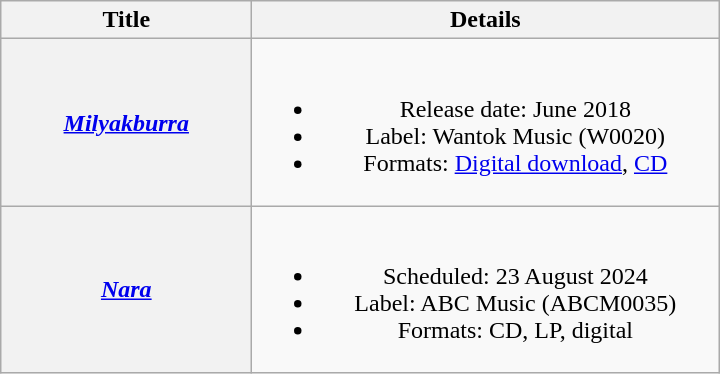<table class="wikitable plainrowheaders" style="text-align:center;">
<tr>
<th scope="col" style="width:10em;">Title</th>
<th scope="col" style="width:19em;">Details</th>
</tr>
<tr>
<th scope="row"><em><a href='#'>Milyakburra</a></em></th>
<td><br><ul><li>Release date: June 2018</li><li>Label: Wantok Music (W0020)</li><li>Formats: <a href='#'>Digital download</a>, <a href='#'>CD</a></li></ul></td>
</tr>
<tr>
<th scope="row"><em><a href='#'>Nara</a></em></th>
<td><br><ul><li>Scheduled: 23 August 2024</li><li>Label: ABC Music (ABCM0035)</li><li>Formats: CD, LP, digital</li></ul></td>
</tr>
</table>
